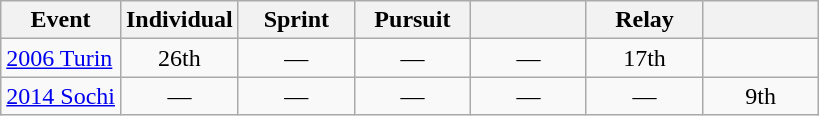<table class="wikitable" style="text-align: center;">
<tr ">
<th>Event</th>
<th style="width:70px;">Individual</th>
<th style="width:70px;">Sprint</th>
<th style="width:70px;">Pursuit</th>
<th style="width:70px;"></th>
<th style="width:70px;">Relay</th>
<th style="width:70px;"></th>
</tr>
<tr>
<td align=left> <a href='#'>2006 Turin</a></td>
<td>26th</td>
<td>—</td>
<td>—</td>
<td>—</td>
<td>17th</td>
<td></td>
</tr>
<tr>
<td align=left> <a href='#'>2014 Sochi</a></td>
<td>—</td>
<td>—</td>
<td>—</td>
<td>—</td>
<td>—</td>
<td>9th</td>
</tr>
</table>
